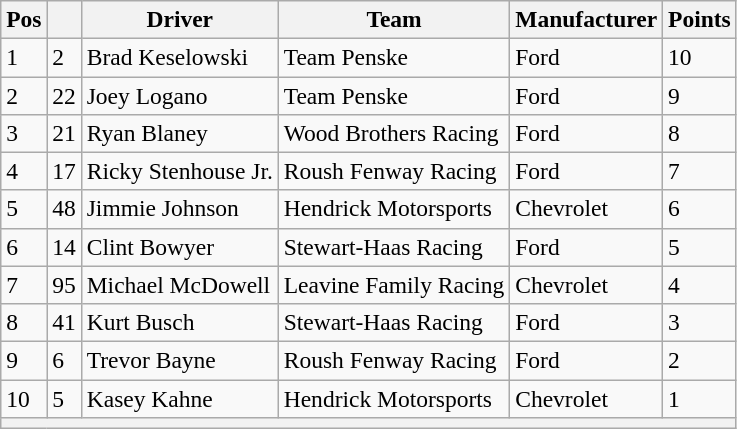<table class="wikitable" style="font-size:98%">
<tr>
<th>Pos</th>
<th></th>
<th>Driver</th>
<th>Team</th>
<th>Manufacturer</th>
<th>Points</th>
</tr>
<tr>
<td>1</td>
<td>2</td>
<td>Brad Keselowski</td>
<td>Team Penske</td>
<td>Ford</td>
<td>10</td>
</tr>
<tr>
<td>2</td>
<td>22</td>
<td>Joey Logano</td>
<td>Team Penske</td>
<td>Ford</td>
<td>9</td>
</tr>
<tr>
<td>3</td>
<td>21</td>
<td>Ryan Blaney</td>
<td>Wood Brothers Racing</td>
<td>Ford</td>
<td>8</td>
</tr>
<tr>
<td>4</td>
<td>17</td>
<td>Ricky Stenhouse Jr.</td>
<td>Roush Fenway Racing</td>
<td>Ford</td>
<td>7</td>
</tr>
<tr>
<td>5</td>
<td>48</td>
<td>Jimmie Johnson</td>
<td>Hendrick Motorsports</td>
<td>Chevrolet</td>
<td>6</td>
</tr>
<tr>
<td>6</td>
<td>14</td>
<td>Clint Bowyer</td>
<td>Stewart-Haas Racing</td>
<td>Ford</td>
<td>5</td>
</tr>
<tr>
<td>7</td>
<td>95</td>
<td>Michael McDowell</td>
<td>Leavine Family Racing</td>
<td>Chevrolet</td>
<td>4</td>
</tr>
<tr>
<td>8</td>
<td>41</td>
<td>Kurt Busch</td>
<td>Stewart-Haas Racing</td>
<td>Ford</td>
<td>3</td>
</tr>
<tr>
<td>9</td>
<td>6</td>
<td>Trevor Bayne</td>
<td>Roush Fenway Racing</td>
<td>Ford</td>
<td>2</td>
</tr>
<tr>
<td>10</td>
<td>5</td>
<td>Kasey Kahne</td>
<td>Hendrick Motorsports</td>
<td>Chevrolet</td>
<td>1</td>
</tr>
<tr>
<th colspan="6"></th>
</tr>
</table>
